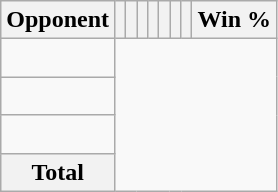<table class="wikitable sortable collapsible collapsed" style="text-align: center;">
<tr>
<th>Opponent</th>
<th></th>
<th></th>
<th></th>
<th></th>
<th></th>
<th></th>
<th></th>
<th>Win %</th>
</tr>
<tr>
<td align="left"><br></td>
</tr>
<tr>
<td align="left"><br></td>
</tr>
<tr>
<td align="left"><br></td>
</tr>
<tr class="sortbottom">
<th>Total<br></th>
</tr>
</table>
